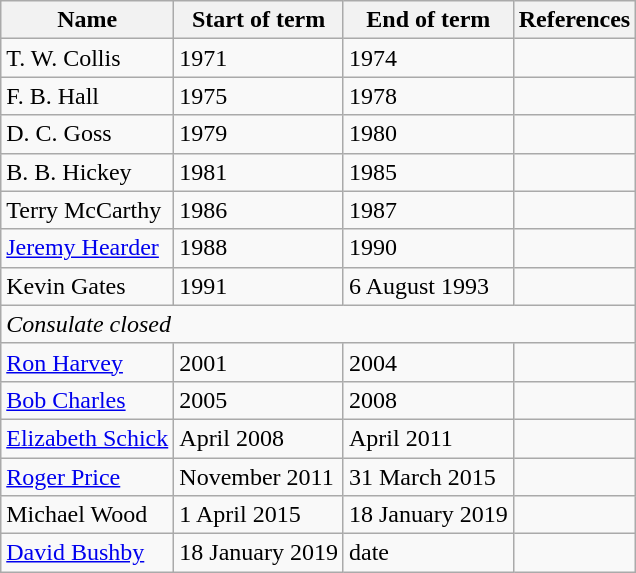<table class="wikitable">
<tr>
<th>Name</th>
<th>Start of term</th>
<th>End of term</th>
<th>References</th>
</tr>
<tr>
<td>T. W. Collis</td>
<td>1971</td>
<td>1974</td>
<td></td>
</tr>
<tr>
<td>F. B. Hall</td>
<td>1975</td>
<td>1978</td>
<td></td>
</tr>
<tr>
<td>D. C. Goss</td>
<td>1979</td>
<td>1980</td>
<td></td>
</tr>
<tr>
<td>B. B. Hickey</td>
<td>1981</td>
<td>1985</td>
<td></td>
</tr>
<tr>
<td>Terry McCarthy</td>
<td>1986</td>
<td>1987</td>
<td></td>
</tr>
<tr>
<td><a href='#'>Jeremy Hearder</a></td>
<td>1988</td>
<td>1990</td>
<td></td>
</tr>
<tr>
<td>Kevin Gates</td>
<td>1991</td>
<td>6 August 1993</td>
<td></td>
</tr>
<tr>
<td colspan=4><em>Consulate closed</em></td>
</tr>
<tr>
<td><a href='#'>Ron Harvey</a></td>
<td>2001</td>
<td>2004</td>
<td></td>
</tr>
<tr>
<td><a href='#'>Bob Charles</a></td>
<td>2005</td>
<td>2008</td>
<td></td>
</tr>
<tr>
<td><a href='#'>Elizabeth Schick</a></td>
<td>April 2008</td>
<td>April 2011</td>
<td></td>
</tr>
<tr>
<td><a href='#'>Roger Price</a></td>
<td>November 2011</td>
<td>31 March 2015</td>
<td></td>
</tr>
<tr>
<td>Michael Wood</td>
<td>1 April 2015</td>
<td>18 January 2019</td>
<td></td>
</tr>
<tr>
<td><a href='#'>David Bushby</a></td>
<td>18 January 2019</td>
<td>date</td>
<td></td>
</tr>
</table>
